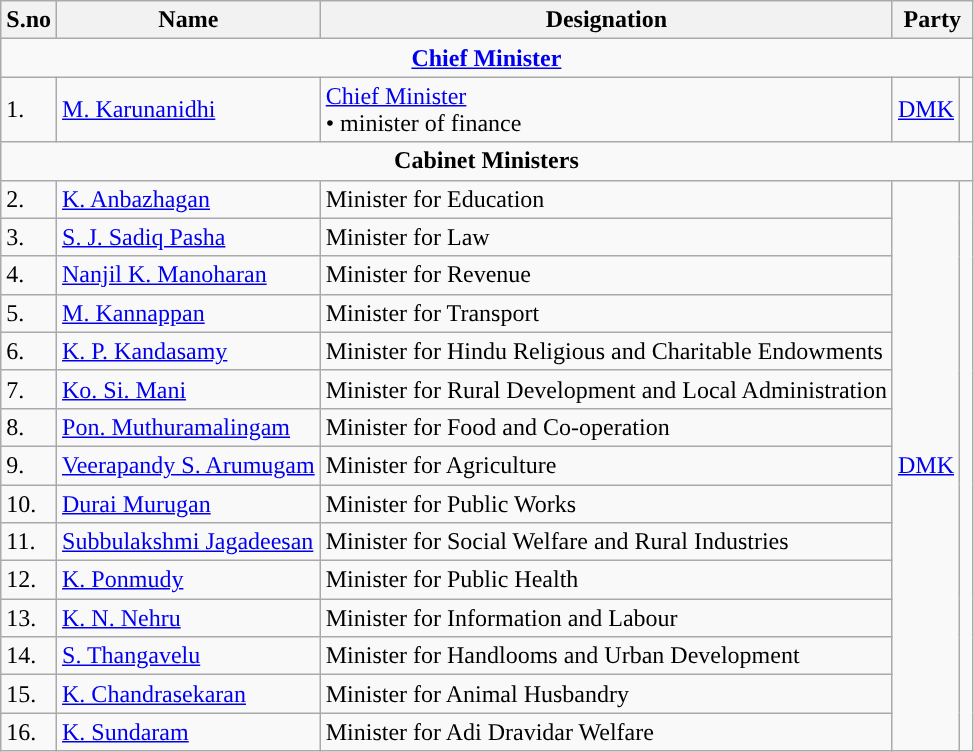<table class="wikitable">
<tr>
<th>S.no</th>
<th>Name</th>
<th>Designation</th>
<th colspan="2" scope="col">Party</th>
</tr>
<tr>
<td colspan="5" style="text-align: center;"><strong><a href='#'>Chief Minister</a></strong></td>
</tr>
<tr>
<td>1.</td>
<td><a href='#'>M. Karunanidhi</a></td>
<td><a href='#'>Chief Minister</a><br>• minister of finance</td>
<td><a href='#'>DMK</a></td>
<td width="1px" style="background-color: "></td>
</tr>
<tr>
<td colspan="5" style="text-align: center;"><strong>Cabinet Ministers</strong></td>
</tr>
<tr>
<td>2.</td>
<td><a href='#'>K. Anbazhagan</a></td>
<td>Minister for Education</td>
<td rowspan="32"><a href='#'>DMK</a></td>
<td rowspan="32" width="1px" style="background-color: "></td>
</tr>
<tr>
<td>3.</td>
<td><a href='#'>S. J. Sadiq Pasha</a></td>
<td>Minister for Law</td>
</tr>
<tr>
<td>4.</td>
<td><a href='#'>Nanjil K. Manoharan</a></td>
<td>Minister for Revenue</td>
</tr>
<tr>
<td>5.</td>
<td><a href='#'>M. Kannappan</a></td>
<td>Minister for Transport</td>
</tr>
<tr>
<td>6.</td>
<td><a href='#'>K. P. Kandasamy</a></td>
<td>Minister for Hindu Religious and Charitable Endowments</td>
</tr>
<tr>
<td>7.</td>
<td><a href='#'>Ko. Si. Mani</a></td>
<td>Minister for Rural  Development and Local Administration</td>
</tr>
<tr>
<td>8.</td>
<td><a href='#'>Pon. Muthuramalingam</a></td>
<td>Minister for Food and Co-operation</td>
</tr>
<tr>
<td>9.</td>
<td><a href='#'>Veerapandy S. Arumugam</a></td>
<td>Minister for Agriculture</td>
</tr>
<tr>
<td>10.</td>
<td><a href='#'>Durai Murugan</a></td>
<td>Minister for Public Works</td>
</tr>
<tr>
<td>11.</td>
<td><a href='#'>Subbulakshmi Jagadeesan</a></td>
<td>Minister for Social Welfare and Rural Industries</td>
</tr>
<tr>
<td>12.</td>
<td><a href='#'>K. Ponmudy</a></td>
<td>Minister for Public Health</td>
</tr>
<tr>
<td>13.</td>
<td><a href='#'>K. N. Nehru</a></td>
<td>Minister for Information and Labour</td>
</tr>
<tr>
<td>14.</td>
<td><a href='#'>S. Thangavelu</a></td>
<td>Minister for Handlooms and Urban Development</td>
</tr>
<tr>
<td>15.</td>
<td><a href='#'>K. Chandrasekaran</a></td>
<td>Minister for Animal Husbandry</td>
</tr>
<tr>
<td>16.</td>
<td><a href='#'>K. Sundaram</a></td>
<td>Minister for Adi Dravidar Welfare</td>
</tr>
</table>
